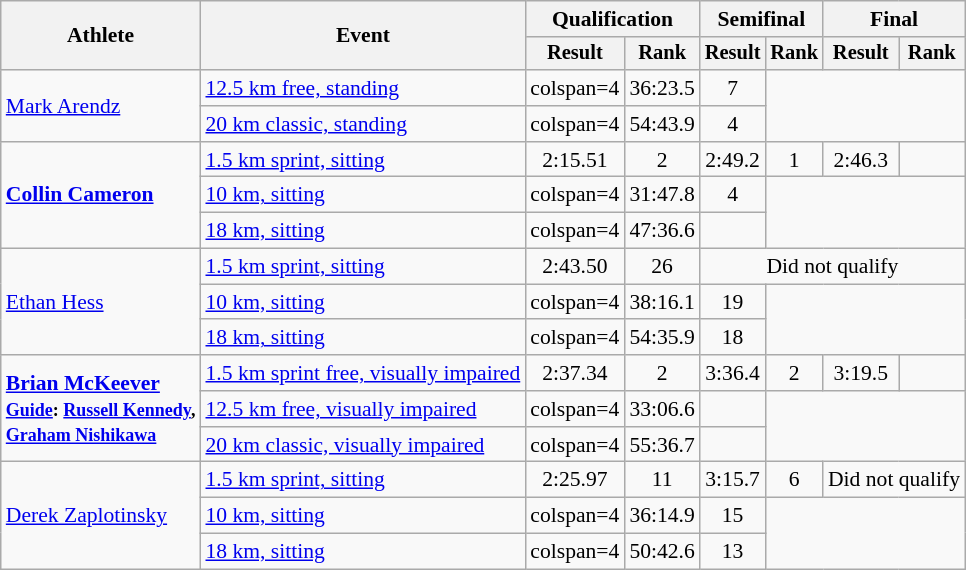<table class="wikitable" style="font-size:90%">
<tr>
<th rowspan=2>Athlete</th>
<th rowspan=2>Event</th>
<th colspan=2>Qualification</th>
<th colspan=2>Semifinal</th>
<th colspan=2>Final</th>
</tr>
<tr style="font-size:95%">
<th>Result</th>
<th>Rank</th>
<th>Result</th>
<th>Rank</th>
<th>Result</th>
<th>Rank</th>
</tr>
<tr align=center>
<td style="text-align:left;" rowspan="2"><a href='#'>Mark Arendz</a></td>
<td align=left><a href='#'>12.5 km free, standing</a></td>
<td>colspan=4 </td>
<td>36:23.5</td>
<td>7</td>
</tr>
<tr align=center>
<td align=left><a href='#'>20 km classic, standing</a></td>
<td>colspan=4 </td>
<td>54:43.9</td>
<td>4</td>
</tr>
<tr align=center>
<td style="text-align:left;" rowspan="3"><strong><a href='#'>Collin Cameron</a></strong></td>
<td align=left><a href='#'>1.5 km sprint, sitting</a></td>
<td>2:15.51</td>
<td>2</td>
<td>2:49.2</td>
<td>1</td>
<td>2:46.3</td>
<td></td>
</tr>
<tr align=center>
<td align=left><a href='#'>10 km, sitting</a></td>
<td>colspan=4 </td>
<td>31:47.8</td>
<td>4</td>
</tr>
<tr align=center>
<td align=left><a href='#'>18 km, sitting</a></td>
<td>colspan=4 </td>
<td>47:36.6</td>
<td></td>
</tr>
<tr align=center>
<td style="text-align:left;" rowspan="3"><a href='#'>Ethan Hess</a></td>
<td align=left><a href='#'>1.5 km sprint, sitting</a></td>
<td>2:43.50</td>
<td>26</td>
<td colspan=4>Did not qualify</td>
</tr>
<tr align=center>
<td align=left><a href='#'>10 km, sitting</a></td>
<td>colspan=4 </td>
<td>38:16.1</td>
<td>19</td>
</tr>
<tr align=center>
<td align=left><a href='#'>18 km, sitting</a></td>
<td>colspan=4 </td>
<td>54:35.9</td>
<td>18</td>
</tr>
<tr align=center>
<td style="text-align:left;" rowspan="3"><strong><a href='#'>Brian McKeever</a><br><small><a href='#'>Guide</a>: <a href='#'>Russell Kennedy</a>,<br><a href='#'>Graham Nishikawa</a></small></strong></td>
<td align=left><a href='#'>1.5 km sprint free, visually impaired</a></td>
<td>2:37.34</td>
<td>2</td>
<td>3:36.4</td>
<td>2</td>
<td>3:19.5</td>
<td></td>
</tr>
<tr align=center>
<td align=left><a href='#'>12.5 km free, visually impaired</a></td>
<td>colspan=4 </td>
<td>33:06.6</td>
<td></td>
</tr>
<tr align=center>
<td align=left><a href='#'>20 km classic, visually impaired</a></td>
<td>colspan=4 </td>
<td>55:36.7</td>
<td></td>
</tr>
<tr align=center>
<td style="text-align:left;" rowspan="3"><a href='#'>Derek Zaplotinsky</a></td>
<td align=left><a href='#'>1.5 km sprint, sitting</a></td>
<td>2:25.97</td>
<td>11</td>
<td>3:15.7</td>
<td>6</td>
<td colspan=2>Did not qualify</td>
</tr>
<tr align=center>
<td align=left><a href='#'>10 km, sitting</a></td>
<td>colspan=4 </td>
<td>36:14.9</td>
<td>15</td>
</tr>
<tr align=center>
<td align=left><a href='#'>18 km, sitting</a></td>
<td>colspan=4 </td>
<td>50:42.6</td>
<td>13</td>
</tr>
</table>
